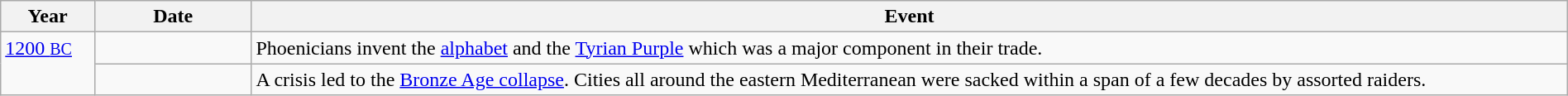<table class="wikitable" width="100%">
<tr>
<th style="width:6%">Year</th>
<th style="width:10%">Date</th>
<th>Event</th>
</tr>
<tr>
<td rowspan="2" valign="top"><a href='#'>1200 <small>BC</small></a></td>
<td></td>
<td>Phoenicians invent the <a href='#'>alphabet</a> and the <a href='#'>Tyrian Purple</a> which was a major component in their trade.</td>
</tr>
<tr>
<td></td>
<td>A crisis led to the <a href='#'>Bronze Age collapse</a>. Cities all around the eastern Mediterranean were sacked within a span of a few decades by assorted raiders.</td>
</tr>
</table>
